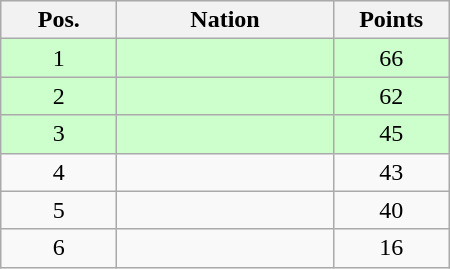<table class="wikitable gauche" cellspacing="1" style="width:300px;">
<tr style="background:#efefef; text-align:center;">
<th style="width:70px;">Pos.</th>
<th>Nation</th>
<th style="width:70px;">Points</th>
</tr>
<tr style="vertical-align:top; text-align:center; background:#ccffcc;">
<td>1</td>
<td style="text-align:left;"></td>
<td>66</td>
</tr>
<tr style="vertical-align:top; text-align:center; background:#ccffcc;">
<td>2</td>
<td style="text-align:left;"></td>
<td>62</td>
</tr>
<tr style="vertical-align:top; text-align:center; background:#ccffcc;">
<td>3</td>
<td style="text-align:left;"></td>
<td>45</td>
</tr>
<tr style="vertical-align:top; text-align:center;">
<td>4</td>
<td style="text-align:left;"></td>
<td>43</td>
</tr>
<tr style="vertical-align:top; text-align:center;">
<td>5</td>
<td style="text-align:left;"></td>
<td>40</td>
</tr>
<tr style="vertical-align:top; text-align:center;">
<td>6</td>
<td style="text-align:left;"></td>
<td>16</td>
</tr>
</table>
